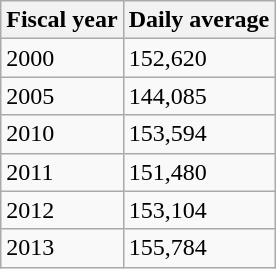<table class="wikitable">
<tr>
<th>Fiscal year</th>
<th>Daily average</th>
</tr>
<tr>
<td>2000</td>
<td>152,620</td>
</tr>
<tr>
<td>2005</td>
<td>144,085</td>
</tr>
<tr>
<td>2010</td>
<td>153,594</td>
</tr>
<tr>
<td>2011</td>
<td>151,480</td>
</tr>
<tr>
<td>2012</td>
<td>153,104</td>
</tr>
<tr>
<td>2013</td>
<td>155,784</td>
</tr>
</table>
